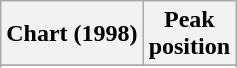<table class="wikitable sortable">
<tr>
<th align="left">Chart (1998)</th>
<th align="center">Peak<br>position</th>
</tr>
<tr>
</tr>
<tr>
</tr>
</table>
